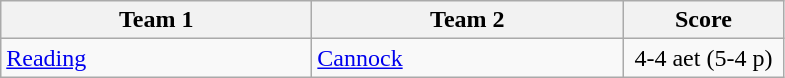<table class="wikitable" style="font-size: 100%">
<tr>
<th width=200>Team 1</th>
<th width=200>Team 2</th>
<th width=100>Score</th>
</tr>
<tr>
<td><a href='#'>Reading</a></td>
<td><a href='#'>Cannock</a></td>
<td align=center>4-4 aet (5-4 p)</td>
</tr>
</table>
